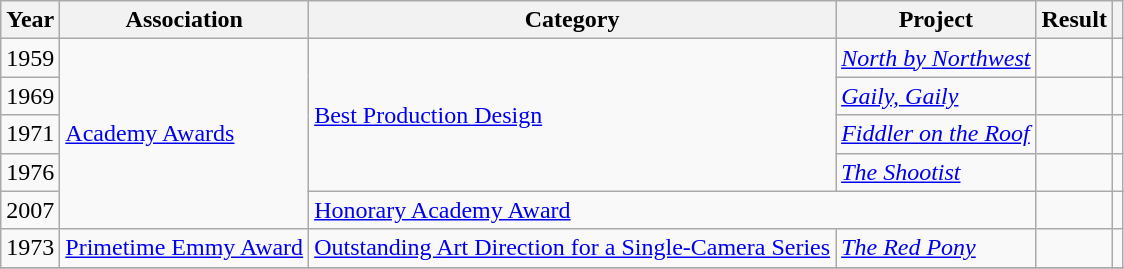<table class="wikitable unsortable">
<tr>
<th>Year</th>
<th>Association</th>
<th>Category</th>
<th>Project</th>
<th>Result</th>
<th class=unsortable></th>
</tr>
<tr>
<td>1959</td>
<td rowspan=5><a href='#'>Academy Awards</a></td>
<td rowspan=4><a href='#'>Best Production Design</a></td>
<td><em><a href='#'>North by Northwest</a></em></td>
<td></td>
<td></td>
</tr>
<tr>
<td>1969</td>
<td><em><a href='#'>Gaily, Gaily</a></em></td>
<td></td>
<td></td>
</tr>
<tr>
<td>1971</td>
<td><em><a href='#'>Fiddler on the Roof</a></em></td>
<td></td>
<td></td>
</tr>
<tr>
<td>1976</td>
<td><em><a href='#'>The Shootist</a></em></td>
<td></td>
<td></td>
</tr>
<tr>
<td>2007</td>
<td colspan=2><a href='#'>Honorary Academy Award</a></td>
<td></td>
<td></td>
</tr>
<tr>
<td>1973</td>
<td><a href='#'>Primetime Emmy Award</a></td>
<td><a href='#'>Outstanding Art Direction for a Single-Camera Series</a></td>
<td><em><a href='#'>The Red Pony</a></em></td>
<td></td>
<td></td>
</tr>
<tr>
</tr>
</table>
